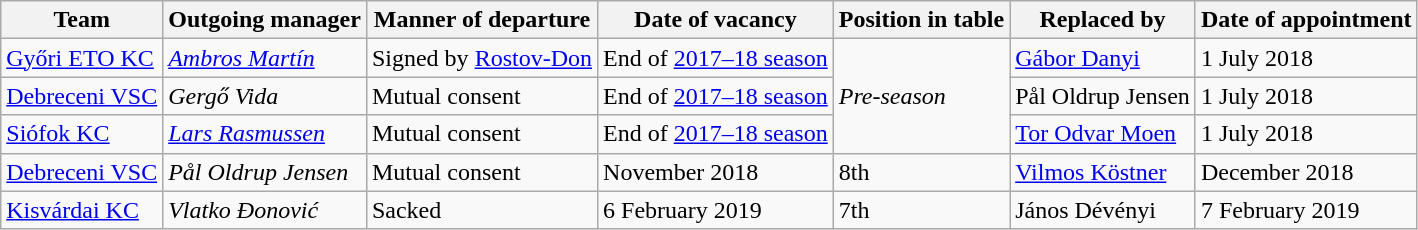<table class="wikitable sortable">
<tr>
<th>Team</th>
<th>Outgoing manager</th>
<th>Manner of departure</th>
<th>Date of vacancy</th>
<th>Position in table</th>
<th>Replaced by</th>
<th>Date of appointment</th>
</tr>
<tr>
<td align="left"><a href='#'>Győri ETO KC</a></td>
<td align="left"> <em><a href='#'>Ambros Martín</a></em></td>
<td>Signed by <a href='#'>Rostov-Don</a></td>
<td>End of <a href='#'>2017–18 season</a></td>
<td rowspan=3><em>Pre-season</em></td>
<td align="left"> <a href='#'>Gábor Danyi</a></td>
<td>1 July 2018</td>
</tr>
<tr>
<td align="left"><a href='#'>Debreceni VSC</a></td>
<td align="left"> <em>Gergő Vida</em></td>
<td>Mutual consent</td>
<td>End of <a href='#'>2017–18 season</a></td>
<td align="left"> Pål Oldrup Jensen</td>
<td>1 July 2018</td>
</tr>
<tr>
<td align="left"><a href='#'>Siófok KC</a></td>
<td align="left"> <em><a href='#'>Lars Rasmussen</a></em></td>
<td>Mutual consent</td>
<td>End of <a href='#'>2017–18 season</a></td>
<td align="left"> <a href='#'>Tor Odvar Moen</a></td>
<td>1 July 2018</td>
</tr>
<tr>
<td align="left"><a href='#'>Debreceni VSC</a></td>
<td align="left"> <em>Pål Oldrup Jensen</em></td>
<td>Mutual consent</td>
<td>November 2018</td>
<td>8th</td>
<td align="left"> <a href='#'>Vilmos Köstner</a></td>
<td>December 2018</td>
</tr>
<tr>
<td align="left"><a href='#'>Kisvárdai KC</a></td>
<td align="left"> <em>Vlatko Đonović</em></td>
<td>Sacked</td>
<td>6 February 2019</td>
<td>7th</td>
<td align="left"> János Dévényi </td>
<td>7 February 2019</td>
</tr>
</table>
